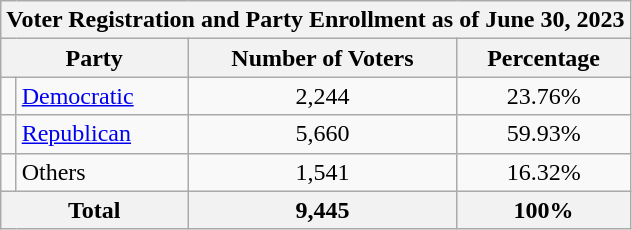<table class=wikitable>
<tr>
<th colspan = 6>Voter Registration and Party Enrollment as of June 30, 2023</th>
</tr>
<tr>
<th colspan = 2>Party</th>
<th>Number of Voters</th>
<th>Percentage</th>
</tr>
<tr>
<td></td>
<td><a href='#'>Democratic</a></td>
<td align = center>2,244</td>
<td align = center>23.76%</td>
</tr>
<tr>
<td></td>
<td><a href='#'>Republican</a></td>
<td align = center>5,660</td>
<td align = center>59.93%</td>
</tr>
<tr>
<td></td>
<td>Others</td>
<td align = center>1,541</td>
<td align = center>16.32%</td>
</tr>
<tr>
<th colspan = 2>Total</th>
<th align = center>9,445</th>
<th align = center>100%</th>
</tr>
</table>
